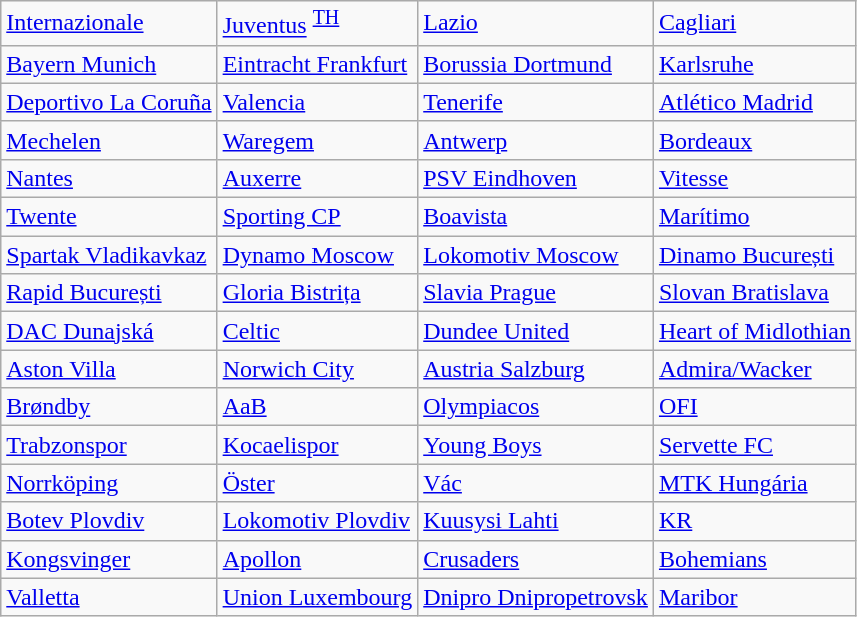<table class="wikitable">
<tr>
<td> <a href='#'>Internazionale</a> </td>
<td> <a href='#'>Juventus</a> <sup><a href='#'>TH</a></sup></td>
<td> <a href='#'>Lazio</a> </td>
<td> <a href='#'>Cagliari</a> </td>
</tr>
<tr>
<td> <a href='#'>Bayern Munich</a> </td>
<td> <a href='#'>Eintracht Frankfurt</a> </td>
<td> <a href='#'>Borussia Dortmund</a> </td>
<td> <a href='#'>Karlsruhe</a> </td>
</tr>
<tr>
<td> <a href='#'>Deportivo La Coruña</a> </td>
<td> <a href='#'>Valencia</a> </td>
<td> <a href='#'>Tenerife</a> </td>
<td> <a href='#'>Atlético Madrid</a> </td>
</tr>
<tr>
<td> <a href='#'>Mechelen</a> </td>
<td> <a href='#'>Waregem</a> </td>
<td> <a href='#'>Antwerp</a> </td>
<td> <a href='#'>Bordeaux</a> </td>
</tr>
<tr>
<td> <a href='#'>Nantes</a> </td>
<td> <a href='#'>Auxerre</a> </td>
<td> <a href='#'>PSV Eindhoven</a> </td>
<td> <a href='#'>Vitesse</a> </td>
</tr>
<tr>
<td> <a href='#'>Twente</a> </td>
<td> <a href='#'>Sporting CP</a> </td>
<td> <a href='#'>Boavista</a> </td>
<td> <a href='#'>Marítimo</a> </td>
</tr>
<tr>
<td> <a href='#'>Spartak Vladikavkaz</a> </td>
<td> <a href='#'>Dynamo Moscow</a> </td>
<td> <a href='#'>Lokomotiv Moscow</a> </td>
<td> <a href='#'>Dinamo București</a> </td>
</tr>
<tr>
<td> <a href='#'>Rapid București</a> </td>
<td> <a href='#'>Gloria Bistrița</a> </td>
<td> <a href='#'>Slavia Prague</a> </td>
<td> <a href='#'>Slovan Bratislava</a> </td>
</tr>
<tr>
<td> <a href='#'>DAC Dunajská</a> </td>
<td> <a href='#'>Celtic</a> </td>
<td> <a href='#'>Dundee United</a> </td>
<td> <a href='#'>Heart of Midlothian</a> </td>
</tr>
<tr>
<td> <a href='#'>Aston Villa</a> </td>
<td> <a href='#'>Norwich City</a> </td>
<td> <a href='#'>Austria Salzburg</a> </td>
<td> <a href='#'>Admira/Wacker</a> </td>
</tr>
<tr>
<td> <a href='#'>Brøndby</a> </td>
<td> <a href='#'>AaB</a> </td>
<td> <a href='#'>Olympiacos</a> </td>
<td> <a href='#'>OFI</a> </td>
</tr>
<tr>
<td> <a href='#'>Trabzonspor</a> </td>
<td> <a href='#'>Kocaelispor</a> </td>
<td> <a href='#'>Young Boys</a> </td>
<td> <a href='#'>Servette FC</a> </td>
</tr>
<tr>
<td> <a href='#'>Norrköping</a> </td>
<td> <a href='#'>Öster</a> </td>
<td> <a href='#'>Vác</a> </td>
<td> <a href='#'>MTK Hungária</a> </td>
</tr>
<tr>
<td> <a href='#'>Botev Plovdiv</a> </td>
<td> <a href='#'>Lokomotiv Plovdiv</a> </td>
<td> <a href='#'>Kuusysi Lahti</a> </td>
<td> <a href='#'>KR</a> </td>
</tr>
<tr>
<td> <a href='#'>Kongsvinger</a> </td>
<td> <a href='#'>Apollon</a> </td>
<td> <a href='#'>Crusaders</a> </td>
<td> <a href='#'>Bohemians</a> </td>
</tr>
<tr>
<td> <a href='#'>Valletta</a> </td>
<td> <a href='#'>Union Luxembourg</a> </td>
<td> <a href='#'>Dnipro Dnipropetrovsk</a> </td>
<td> <a href='#'>Maribor</a> </td>
</tr>
</table>
